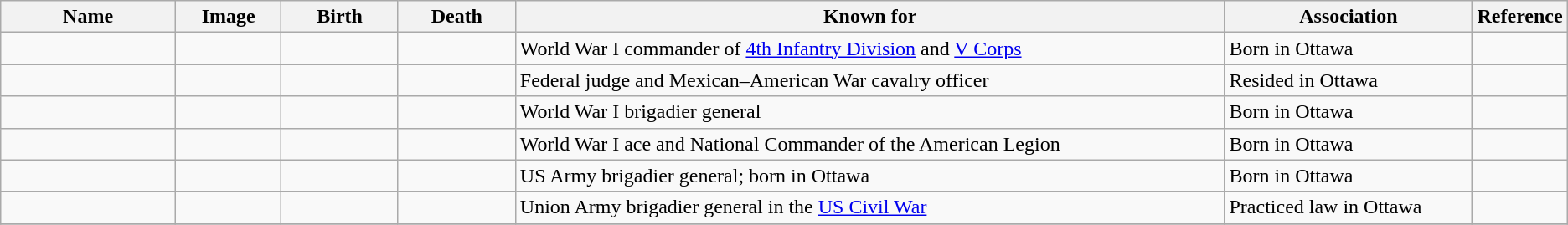<table class="wikitable sortable">
<tr>
<th scope="col" width="140">Name</th>
<th scope="col" width="80" class="unsortable">Image</th>
<th scope="col" width="90">Birth</th>
<th scope="col" width="90">Death</th>
<th scope="col" width="600" class="unsortable">Known for</th>
<th scope="col" width="200" class="unsortable">Association</th>
<th scope="col" width="30" class="unsortable">Reference</th>
</tr>
<tr>
<td></td>
<td></td>
<td align=right></td>
<td align=right></td>
<td>World War I commander of <a href='#'>4th Infantry Division</a> and <a href='#'>V Corps</a></td>
<td>Born in Ottawa</td>
<td align="center"></td>
</tr>
<tr>
<td></td>
<td></td>
<td align=right></td>
<td align=right></td>
<td>Federal judge and Mexican–American War cavalry officer</td>
<td>Resided in Ottawa</td>
<td align="center"></td>
</tr>
<tr>
<td></td>
<td></td>
<td align=right></td>
<td align=right></td>
<td>World War I brigadier general</td>
<td>Born in Ottawa</td>
<td align="center"></td>
</tr>
<tr>
<td></td>
<td></td>
<td align=right></td>
<td align=right></td>
<td>World War I ace and National Commander of the American Legion</td>
<td>Born in Ottawa</td>
<td align="center"></td>
</tr>
<tr>
<td></td>
<td></td>
<td align=right></td>
<td align=right></td>
<td>US Army brigadier general; born in Ottawa</td>
<td>Born in Ottawa</td>
<td align="center"></td>
</tr>
<tr>
<td></td>
<td></td>
<td align=right></td>
<td align=right></td>
<td>Union Army brigadier general in the <a href='#'>US Civil War</a></td>
<td>Practiced law in Ottawa</td>
<td align="center"></td>
</tr>
<tr>
</tr>
</table>
